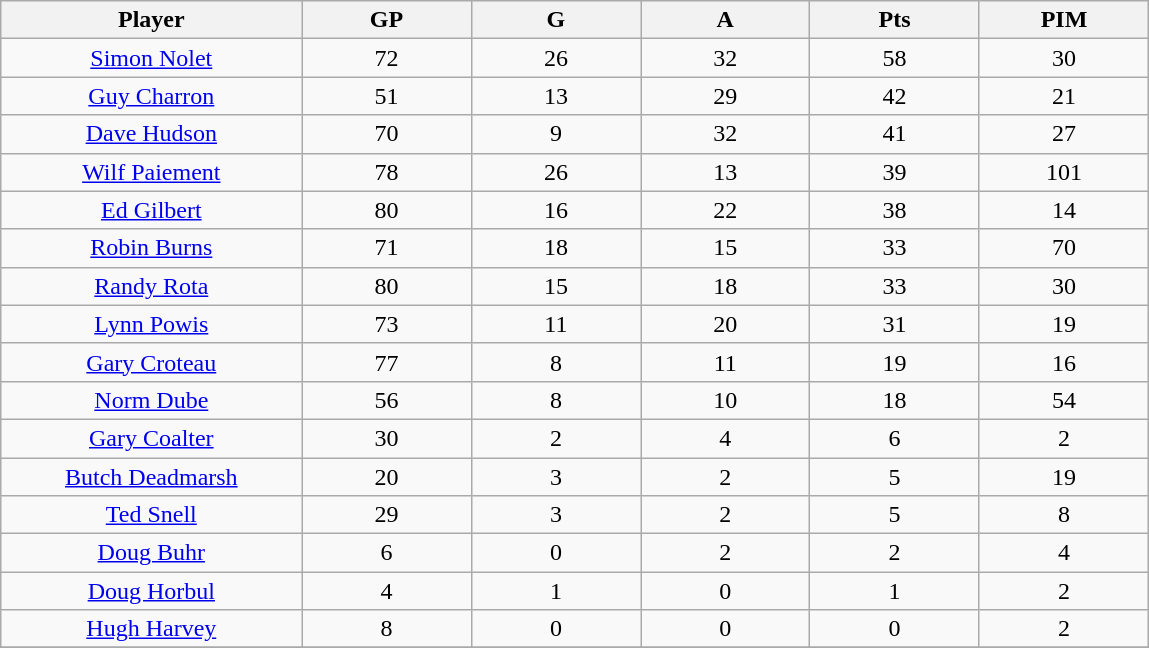<table class="wikitable sortable">
<tr>
<th bgcolor="#DDDDFF" width="16%">Player</th>
<th bgcolor="#DDDDFF" width="9%">GP</th>
<th bgcolor="#DDDDFF" width="9%">G</th>
<th bgcolor="#DDDDFF" width="9%">A</th>
<th bgcolor="#DDDDFF" width="9%">Pts</th>
<th bgcolor="#DDDDFF" width="9%">PIM</th>
</tr>
<tr align="center">
<td><a href='#'>Simon Nolet</a></td>
<td>72</td>
<td>26</td>
<td>32</td>
<td>58</td>
<td>30</td>
</tr>
<tr align="center">
<td><a href='#'>Guy Charron</a></td>
<td>51</td>
<td>13</td>
<td>29</td>
<td>42</td>
<td>21</td>
</tr>
<tr align="center">
<td><a href='#'>Dave Hudson</a></td>
<td>70</td>
<td>9</td>
<td>32</td>
<td>41</td>
<td>27</td>
</tr>
<tr align="center">
<td><a href='#'>Wilf Paiement</a></td>
<td>78</td>
<td>26</td>
<td>13</td>
<td>39</td>
<td>101</td>
</tr>
<tr align="center">
<td><a href='#'>Ed Gilbert</a></td>
<td>80</td>
<td>16</td>
<td>22</td>
<td>38</td>
<td>14</td>
</tr>
<tr align="center">
<td><a href='#'>Robin Burns</a></td>
<td>71</td>
<td>18</td>
<td>15</td>
<td>33</td>
<td>70</td>
</tr>
<tr align="center">
<td><a href='#'>Randy Rota</a></td>
<td>80</td>
<td>15</td>
<td>18</td>
<td>33</td>
<td>30</td>
</tr>
<tr align="center">
<td><a href='#'>Lynn Powis</a></td>
<td>73</td>
<td>11</td>
<td>20</td>
<td>31</td>
<td>19</td>
</tr>
<tr align="center">
<td><a href='#'>Gary Croteau</a></td>
<td>77</td>
<td>8</td>
<td>11</td>
<td>19</td>
<td>16</td>
</tr>
<tr align="center">
<td><a href='#'>Norm Dube</a></td>
<td>56</td>
<td>8</td>
<td>10</td>
<td>18</td>
<td>54</td>
</tr>
<tr align="center">
<td><a href='#'>Gary Coalter</a></td>
<td>30</td>
<td>2</td>
<td>4</td>
<td>6</td>
<td>2</td>
</tr>
<tr align="center">
<td><a href='#'>Butch Deadmarsh</a></td>
<td>20</td>
<td>3</td>
<td>2</td>
<td>5</td>
<td>19</td>
</tr>
<tr align="center">
<td><a href='#'>Ted Snell</a></td>
<td>29</td>
<td>3</td>
<td>2</td>
<td>5</td>
<td>8</td>
</tr>
<tr align="center">
<td><a href='#'>Doug Buhr</a></td>
<td>6</td>
<td>0</td>
<td>2</td>
<td>2</td>
<td>4</td>
</tr>
<tr align="center">
<td><a href='#'>Doug Horbul</a></td>
<td>4</td>
<td>1</td>
<td>0</td>
<td>1</td>
<td>2</td>
</tr>
<tr align="center">
<td><a href='#'>Hugh Harvey</a></td>
<td>8</td>
<td>0</td>
<td>0</td>
<td>0</td>
<td>2</td>
</tr>
<tr align="center">
</tr>
</table>
